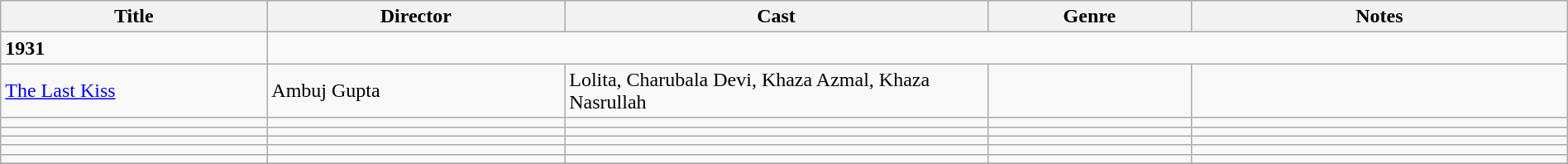<table class="wikitable" width= "100%">
<tr>
<th width=17%>Title</th>
<th width=19%>Director</th>
<th width=27%>Cast</th>
<th width=13%>Genre</th>
<th width=24%>Notes</th>
</tr>
<tr>
<td><strong>1931</strong></td>
</tr>
<tr>
<td><a href='#'>The Last Kiss</a></td>
<td>Ambuj Gupta</td>
<td>Lolita, Charubala Devi, Khaza Azmal, Khaza Nasrullah</td>
<td></td>
<td></td>
</tr>
<tr>
<td></td>
<td></td>
<td></td>
<td></td>
<td></td>
</tr>
<tr>
<td></td>
<td></td>
<td></td>
<td></td>
<td></td>
</tr>
<tr>
<td></td>
<td></td>
<td></td>
<td></td>
<td></td>
</tr>
<tr>
<td></td>
<td></td>
<td></td>
<td></td>
<td></td>
</tr>
<tr>
<td></td>
<td></td>
<td></td>
<td></td>
<td></td>
</tr>
<tr>
</tr>
</table>
